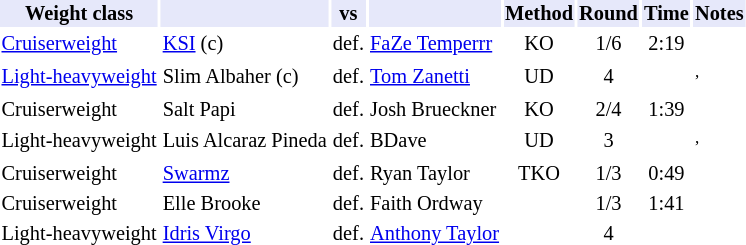<table class="toccolours" style="font-size: 85%;">
<tr>
<th style="background:#e6e8fa; color:#000; text-align:center;">Weight class</th>
<th style="background:#e6e8fa; color:#000; text-align:center;"></th>
<th style="background:#e6e8fa; color:#000; text-align:center;">vs</th>
<th style="background:#e6e8fa; color:#000; text-align:center;"></th>
<th style="background:#e6e8fa; color:#000; text-align:center;">Method</th>
<th style="background:#e6e8fa; color:#000; text-align:center;">Round</th>
<th style="background:#e6e8fa; color:#000; text-align:center;">Time</th>
<th style="background:#e6e8fa; color:#000; text-align:center;">Notes</th>
</tr>
<tr>
<td><a href='#'>Cruiserweight</a></td>
<td><a href='#'>KSI</a> (c)</td>
<td>def.</td>
<td><a href='#'>FaZe Temperrr</a></td>
<td align="center">KO</td>
<td align="center">1/6</td>
<td align="center">2:19</td>
<td></td>
</tr>
<tr>
<td><a href='#'>Light-heavyweight</a></td>
<td>Slim Albaher (c)</td>
<td>def.</td>
<td><a href='#'>Tom Zanetti</a></td>
<td align="center">UD</td>
<td align="center">4</td>
<td align="center"></td>
<td><sup>,</sup> </td>
</tr>
<tr>
<td>Cruiserweight</td>
<td>Salt Papi</td>
<td>def.</td>
<td>Josh Brueckner</td>
<td align="center">KO</td>
<td align="center">2/4</td>
<td align="center">1:39</td>
<td></td>
</tr>
<tr>
<td>Light-heavyweight</td>
<td>Luis Alcaraz Pineda</td>
<td>def.</td>
<td>BDave</td>
<td align="center">UD</td>
<td align="center">3</td>
<td align="center"></td>
<td><sup>,</sup> </td>
</tr>
<tr>
<td>Cruiserweight</td>
<td><a href='#'>Swarmz</a></td>
<td>def.</td>
<td>Ryan Taylor</td>
<td align="center">TKO</td>
<td align="center">1/3</td>
<td align="center">0:49</td>
<td></td>
</tr>
<tr>
<td>Cruiserweight</td>
<td>Elle Brooke</td>
<td>def.</td>
<td>Faith Ordway</td>
<td align="center"></td>
<td align="center">1/3</td>
<td align="center">1:41</td>
<td></td>
</tr>
<tr>
<td>Light-heavyweight</td>
<td><a href='#'>Idris Virgo</a></td>
<td>def.</td>
<td><a href='#'>Anthony Taylor</a></td>
<td align="center"></td>
<td align="center">4</td>
<td align="center"></td>
<td></td>
</tr>
<tr>
</tr>
</table>
